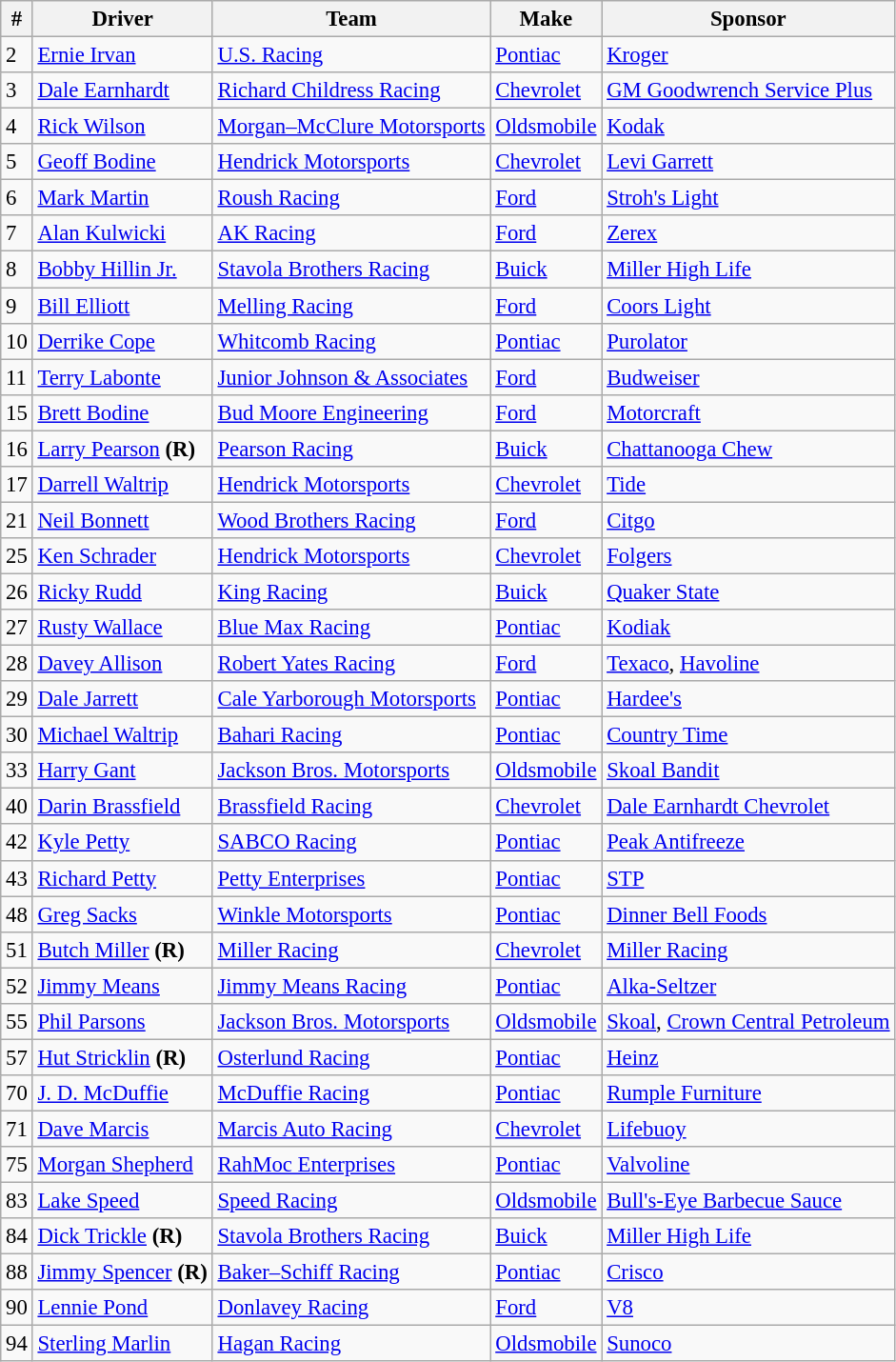<table class="wikitable" style="font-size:95%">
<tr>
<th>#</th>
<th>Driver</th>
<th>Team</th>
<th>Make</th>
<th>Sponsor</th>
</tr>
<tr>
<td>2</td>
<td><a href='#'>Ernie Irvan</a></td>
<td><a href='#'>U.S. Racing</a></td>
<td><a href='#'>Pontiac</a></td>
<td><a href='#'>Kroger</a></td>
</tr>
<tr>
<td>3</td>
<td><a href='#'>Dale Earnhardt</a></td>
<td><a href='#'>Richard Childress Racing</a></td>
<td><a href='#'>Chevrolet</a></td>
<td><a href='#'>GM Goodwrench Service Plus</a></td>
</tr>
<tr>
<td>4</td>
<td><a href='#'>Rick Wilson</a></td>
<td><a href='#'>Morgan–McClure Motorsports</a></td>
<td><a href='#'>Oldsmobile</a></td>
<td><a href='#'>Kodak</a></td>
</tr>
<tr>
<td>5</td>
<td><a href='#'>Geoff Bodine</a></td>
<td><a href='#'>Hendrick Motorsports</a></td>
<td><a href='#'>Chevrolet</a></td>
<td><a href='#'>Levi Garrett</a></td>
</tr>
<tr>
<td>6</td>
<td><a href='#'>Mark Martin</a></td>
<td><a href='#'>Roush Racing</a></td>
<td><a href='#'>Ford</a></td>
<td><a href='#'>Stroh's Light</a></td>
</tr>
<tr>
<td>7</td>
<td><a href='#'>Alan Kulwicki</a></td>
<td><a href='#'>AK Racing</a></td>
<td><a href='#'>Ford</a></td>
<td><a href='#'>Zerex</a></td>
</tr>
<tr>
<td>8</td>
<td><a href='#'>Bobby Hillin Jr.</a></td>
<td><a href='#'>Stavola Brothers Racing</a></td>
<td><a href='#'>Buick</a></td>
<td><a href='#'>Miller High Life</a></td>
</tr>
<tr>
<td>9</td>
<td><a href='#'>Bill Elliott</a></td>
<td><a href='#'>Melling Racing</a></td>
<td><a href='#'>Ford</a></td>
<td><a href='#'>Coors Light</a></td>
</tr>
<tr>
<td>10</td>
<td><a href='#'>Derrike Cope</a></td>
<td><a href='#'>Whitcomb Racing</a></td>
<td><a href='#'>Pontiac</a></td>
<td><a href='#'>Purolator</a></td>
</tr>
<tr>
<td>11</td>
<td><a href='#'>Terry Labonte</a></td>
<td><a href='#'>Junior Johnson & Associates</a></td>
<td><a href='#'>Ford</a></td>
<td><a href='#'>Budweiser</a></td>
</tr>
<tr>
<td>15</td>
<td><a href='#'>Brett Bodine</a></td>
<td><a href='#'>Bud Moore Engineering</a></td>
<td><a href='#'>Ford</a></td>
<td><a href='#'>Motorcraft</a></td>
</tr>
<tr>
<td>16</td>
<td><a href='#'>Larry Pearson</a> <strong>(R)</strong></td>
<td><a href='#'>Pearson Racing</a></td>
<td><a href='#'>Buick</a></td>
<td><a href='#'>Chattanooga Chew</a></td>
</tr>
<tr>
<td>17</td>
<td><a href='#'>Darrell Waltrip</a></td>
<td><a href='#'>Hendrick Motorsports</a></td>
<td><a href='#'>Chevrolet</a></td>
<td><a href='#'>Tide</a></td>
</tr>
<tr>
<td>21</td>
<td><a href='#'>Neil Bonnett</a></td>
<td><a href='#'>Wood Brothers Racing</a></td>
<td><a href='#'>Ford</a></td>
<td><a href='#'>Citgo</a></td>
</tr>
<tr>
<td>25</td>
<td><a href='#'>Ken Schrader</a></td>
<td><a href='#'>Hendrick Motorsports</a></td>
<td><a href='#'>Chevrolet</a></td>
<td><a href='#'>Folgers</a></td>
</tr>
<tr>
<td>26</td>
<td><a href='#'>Ricky Rudd</a></td>
<td><a href='#'>King Racing</a></td>
<td><a href='#'>Buick</a></td>
<td><a href='#'>Quaker State</a></td>
</tr>
<tr>
<td>27</td>
<td><a href='#'>Rusty Wallace</a></td>
<td><a href='#'>Blue Max Racing</a></td>
<td><a href='#'>Pontiac</a></td>
<td><a href='#'>Kodiak</a></td>
</tr>
<tr>
<td>28</td>
<td><a href='#'>Davey Allison</a></td>
<td><a href='#'>Robert Yates Racing</a></td>
<td><a href='#'>Ford</a></td>
<td><a href='#'>Texaco</a>, <a href='#'>Havoline</a></td>
</tr>
<tr>
<td>29</td>
<td><a href='#'>Dale Jarrett</a></td>
<td><a href='#'>Cale Yarborough Motorsports</a></td>
<td><a href='#'>Pontiac</a></td>
<td><a href='#'>Hardee's</a></td>
</tr>
<tr>
<td>30</td>
<td><a href='#'>Michael Waltrip</a></td>
<td><a href='#'>Bahari Racing</a></td>
<td><a href='#'>Pontiac</a></td>
<td><a href='#'>Country Time</a></td>
</tr>
<tr>
<td>33</td>
<td><a href='#'>Harry Gant</a></td>
<td><a href='#'>Jackson Bros. Motorsports</a></td>
<td><a href='#'>Oldsmobile</a></td>
<td><a href='#'>Skoal Bandit</a></td>
</tr>
<tr>
<td>40</td>
<td><a href='#'>Darin Brassfield</a></td>
<td><a href='#'>Brassfield Racing</a></td>
<td><a href='#'>Chevrolet</a></td>
<td><a href='#'>Dale Earnhardt Chevrolet</a></td>
</tr>
<tr>
<td>42</td>
<td><a href='#'>Kyle Petty</a></td>
<td><a href='#'>SABCO Racing</a></td>
<td><a href='#'>Pontiac</a></td>
<td><a href='#'>Peak Antifreeze</a></td>
</tr>
<tr>
<td>43</td>
<td><a href='#'>Richard Petty</a></td>
<td><a href='#'>Petty Enterprises</a></td>
<td><a href='#'>Pontiac</a></td>
<td><a href='#'>STP</a></td>
</tr>
<tr>
<td>48</td>
<td><a href='#'>Greg Sacks</a></td>
<td><a href='#'>Winkle Motorsports</a></td>
<td><a href='#'>Pontiac</a></td>
<td><a href='#'>Dinner Bell Foods</a></td>
</tr>
<tr>
<td>51</td>
<td><a href='#'>Butch Miller</a> <strong>(R)</strong></td>
<td><a href='#'>Miller Racing</a></td>
<td><a href='#'>Chevrolet</a></td>
<td><a href='#'>Miller Racing</a></td>
</tr>
<tr>
<td>52</td>
<td><a href='#'>Jimmy Means</a></td>
<td><a href='#'>Jimmy Means Racing</a></td>
<td><a href='#'>Pontiac</a></td>
<td><a href='#'>Alka-Seltzer</a></td>
</tr>
<tr>
<td>55</td>
<td><a href='#'>Phil Parsons</a></td>
<td><a href='#'>Jackson Bros. Motorsports</a></td>
<td><a href='#'>Oldsmobile</a></td>
<td><a href='#'>Skoal</a>, <a href='#'>Crown Central Petroleum</a></td>
</tr>
<tr>
<td>57</td>
<td><a href='#'>Hut Stricklin</a> <strong>(R)</strong></td>
<td><a href='#'>Osterlund Racing</a></td>
<td><a href='#'>Pontiac</a></td>
<td><a href='#'>Heinz</a></td>
</tr>
<tr>
<td>70</td>
<td><a href='#'>J. D. McDuffie</a></td>
<td><a href='#'>McDuffie Racing</a></td>
<td><a href='#'>Pontiac</a></td>
<td><a href='#'>Rumple Furniture</a></td>
</tr>
<tr>
<td>71</td>
<td><a href='#'>Dave Marcis</a></td>
<td><a href='#'>Marcis Auto Racing</a></td>
<td><a href='#'>Chevrolet</a></td>
<td><a href='#'>Lifebuoy</a></td>
</tr>
<tr>
<td>75</td>
<td><a href='#'>Morgan Shepherd</a></td>
<td><a href='#'>RahMoc Enterprises</a></td>
<td><a href='#'>Pontiac</a></td>
<td><a href='#'>Valvoline</a></td>
</tr>
<tr>
<td>83</td>
<td><a href='#'>Lake Speed</a></td>
<td><a href='#'>Speed Racing</a></td>
<td><a href='#'>Oldsmobile</a></td>
<td><a href='#'>Bull's-Eye Barbecue Sauce</a></td>
</tr>
<tr>
<td>84</td>
<td><a href='#'>Dick Trickle</a> <strong>(R)</strong></td>
<td><a href='#'>Stavola Brothers Racing</a></td>
<td><a href='#'>Buick</a></td>
<td><a href='#'>Miller High Life</a></td>
</tr>
<tr>
<td>88</td>
<td><a href='#'>Jimmy Spencer</a> <strong>(R)</strong></td>
<td><a href='#'>Baker–Schiff Racing</a></td>
<td><a href='#'>Pontiac</a></td>
<td><a href='#'>Crisco</a></td>
</tr>
<tr>
<td>90</td>
<td><a href='#'>Lennie Pond</a></td>
<td><a href='#'>Donlavey Racing</a></td>
<td><a href='#'>Ford</a></td>
<td><a href='#'>V8</a></td>
</tr>
<tr>
<td>94</td>
<td><a href='#'>Sterling Marlin</a></td>
<td><a href='#'>Hagan Racing</a></td>
<td><a href='#'>Oldsmobile</a></td>
<td><a href='#'>Sunoco</a></td>
</tr>
</table>
